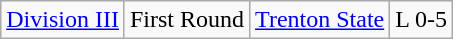<table class="wikitable">
<tr>
<td rowspan="1"><a href='#'>Division III</a></td>
<td>First Round</td>
<td><a href='#'>Trenton State</a></td>
<td>L 0-5</td>
</tr>
</table>
